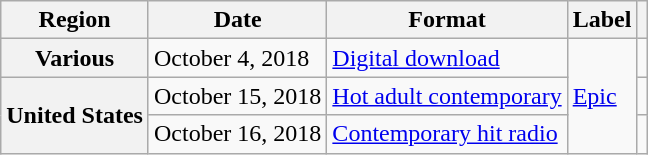<table class="wikitable plainrowheaders">
<tr>
<th>Region</th>
<th>Date</th>
<th>Format</th>
<th>Label</th>
<th></th>
</tr>
<tr>
<th scope="row">Various</th>
<td>October 4, 2018</td>
<td><a href='#'>Digital download</a></td>
<td rowspan="3"><a href='#'>Epic</a></td>
<td style="text-align:center;"></td>
</tr>
<tr>
<th scope="row" rowspan=2>United States</th>
<td>October 15, 2018</td>
<td><a href='#'>Hot adult contemporary</a></td>
<td style="text-align:center;"></td>
</tr>
<tr>
<td>October 16, 2018</td>
<td><a href='#'>Contemporary hit radio</a></td>
<td style="text-align:center;"></td>
</tr>
</table>
